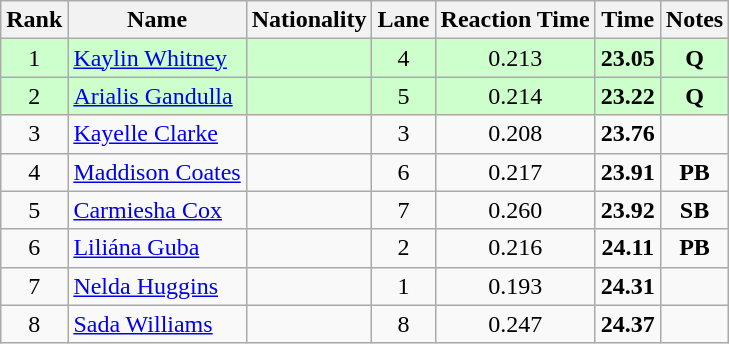<table class="wikitable sortable" style="text-align:center">
<tr>
<th>Rank</th>
<th>Name</th>
<th>Nationality</th>
<th>Lane</th>
<th>Reaction Time</th>
<th>Time</th>
<th>Notes</th>
</tr>
<tr bgcolor=ccffcc>
<td>1</td>
<td align=left><a href='#'>Kaylin Whitney</a></td>
<td align=left></td>
<td>4</td>
<td>0.213</td>
<td><strong>23.05</strong></td>
<td><strong>Q</strong></td>
</tr>
<tr bgcolor=ccffcc>
<td>2</td>
<td align=left><a href='#'>Arialis Gandulla</a></td>
<td align=left></td>
<td>5</td>
<td>0.214</td>
<td><strong>23.22</strong></td>
<td><strong>Q</strong></td>
</tr>
<tr>
<td>3</td>
<td align=left><a href='#'>Kayelle Clarke</a></td>
<td align=left></td>
<td>3</td>
<td>0.208</td>
<td><strong>23.76</strong></td>
<td></td>
</tr>
<tr>
<td>4</td>
<td align=left><a href='#'>Maddison Coates</a></td>
<td align=left></td>
<td>6</td>
<td>0.217</td>
<td><strong>23.91</strong></td>
<td><strong>PB</strong></td>
</tr>
<tr>
<td>5</td>
<td align=left><a href='#'>Carmiesha Cox</a></td>
<td align=left></td>
<td>7</td>
<td>0.260</td>
<td><strong>23.92</strong></td>
<td><strong>SB</strong></td>
</tr>
<tr>
<td>6</td>
<td align=left><a href='#'>Liliána Guba</a></td>
<td align=left></td>
<td>2</td>
<td>0.216</td>
<td><strong>24.11</strong></td>
<td><strong>PB</strong></td>
</tr>
<tr>
<td>7</td>
<td align=left><a href='#'>Nelda Huggins</a></td>
<td align=left></td>
<td>1</td>
<td>0.193</td>
<td><strong>24.31</strong></td>
<td></td>
</tr>
<tr>
<td>8</td>
<td align=left><a href='#'>Sada Williams</a></td>
<td align=left></td>
<td>8</td>
<td>0.247</td>
<td><strong>24.37</strong></td>
<td></td>
</tr>
</table>
